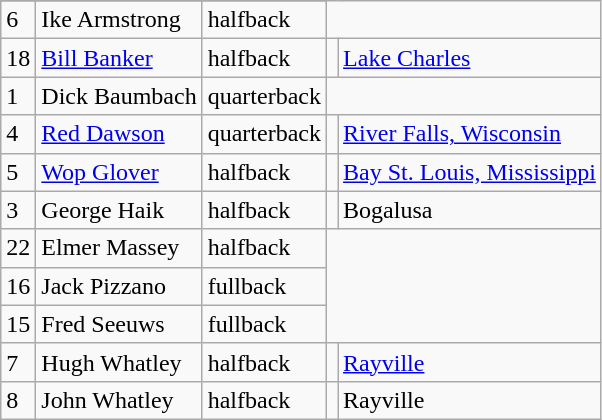<table class="wikitable">
<tr>
</tr>
<tr>
<td>6</td>
<td>Ike Armstrong</td>
<td>halfback</td>
</tr>
<tr>
<td>18</td>
<td><a href='#'>Bill Banker</a></td>
<td>halfback</td>
<td></td>
<td><a href='#'>Lake Charles</a></td>
</tr>
<tr>
<td>1</td>
<td>Dick Baumbach</td>
<td>quarterback</td>
</tr>
<tr>
<td>4</td>
<td><a href='#'>Red Dawson</a></td>
<td>quarterback</td>
<td></td>
<td><a href='#'>River Falls, Wisconsin</a></td>
</tr>
<tr>
<td>5</td>
<td><a href='#'>Wop Glover</a></td>
<td>halfback</td>
<td></td>
<td><a href='#'>Bay St. Louis, Mississippi</a></td>
</tr>
<tr>
<td>3</td>
<td>George Haik</td>
<td>halfback</td>
<td></td>
<td>Bogalusa</td>
</tr>
<tr>
<td>22</td>
<td>Elmer Massey</td>
<td>halfback</td>
</tr>
<tr>
<td>16</td>
<td>Jack Pizzano</td>
<td>fullback</td>
</tr>
<tr>
<td>15</td>
<td>Fred Seeuws</td>
<td>fullback</td>
</tr>
<tr>
<td>7</td>
<td>Hugh Whatley</td>
<td>halfback</td>
<td></td>
<td><a href='#'>Rayville</a></td>
</tr>
<tr>
<td>8</td>
<td>John Whatley</td>
<td>halfback</td>
<td></td>
<td>Rayville</td>
</tr>
</table>
